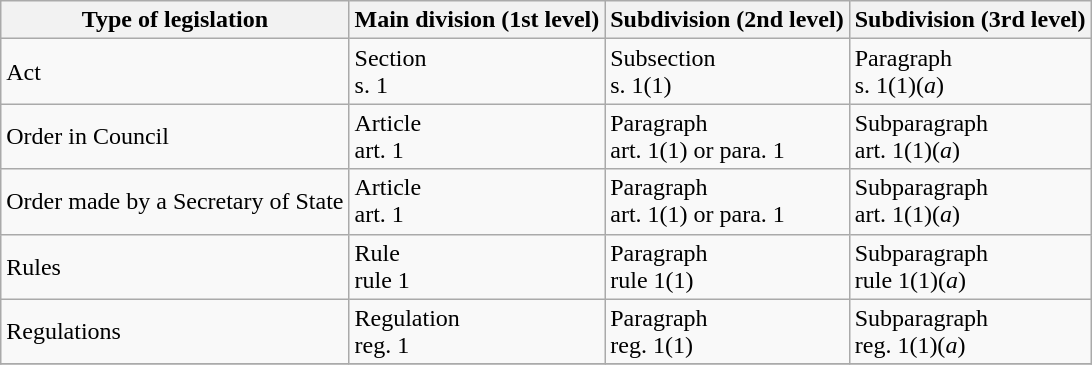<table class="wikitable">
<tr>
<th>Type of legislation</th>
<th>Main division (1st level)</th>
<th>Subdivision (2nd level)</th>
<th>Subdivision (3rd level)</th>
</tr>
<tr>
<td>Act</td>
<td>Section<br>s. 1</td>
<td>Subsection<br>s. 1(1)</td>
<td>Paragraph<br>s. 1(1)(<em>a</em>)</td>
</tr>
<tr>
<td>Order in Council</td>
<td>Article<br>art. 1</td>
<td>Paragraph<br>art. 1(1) or para. 1</td>
<td>Subparagraph<br>art. 1(1)(<em>a</em>)</td>
</tr>
<tr>
<td>Order made by a Secretary of State</td>
<td>Article<br>art. 1</td>
<td>Paragraph<br>art. 1(1) or para. 1</td>
<td>Subparagraph<br>art. 1(1)(<em>a</em>)</td>
</tr>
<tr>
<td>Rules</td>
<td>Rule<br>rule 1</td>
<td>Paragraph<br>rule 1(1)</td>
<td>Subparagraph<br>rule 1(1)(<em>a</em>)</td>
</tr>
<tr>
<td>Regulations</td>
<td>Regulation<br>reg. 1</td>
<td>Paragraph<br>reg. 1(1)</td>
<td>Subparagraph<br>reg. 1(1)(<em>a</em>)</td>
</tr>
<tr>
</tr>
</table>
